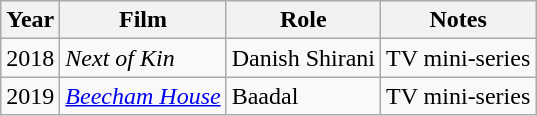<table class="wikitable sortable">
<tr>
<th>Year</th>
<th>Film</th>
<th>Role</th>
<th>Notes</th>
</tr>
<tr>
<td>2018</td>
<td><em>Next of Kin</em></td>
<td>Danish Shirani</td>
<td>TV mini-series</td>
</tr>
<tr>
<td>2019</td>
<td><em><a href='#'>Beecham House</a></em></td>
<td>Baadal</td>
<td>TV mini-series</td>
</tr>
</table>
